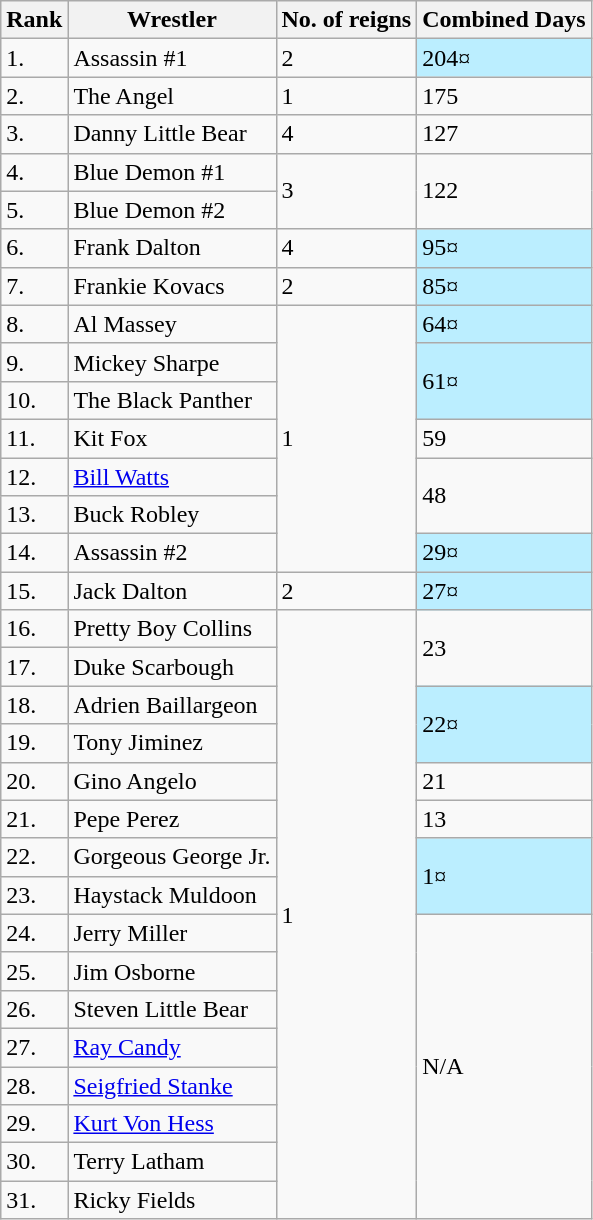<table class="wikitable sortable">
<tr>
<th>Rank</th>
<th>Wrestler</th>
<th>No. of reigns</th>
<th>Combined Days</th>
</tr>
<tr>
<td>1.</td>
<td>Assassin #1</td>
<td>2</td>
<td style="background-color:#bbeeff">204¤</td>
</tr>
<tr>
<td>2.</td>
<td>The Angel</td>
<td>1</td>
<td>175</td>
</tr>
<tr>
<td>3.</td>
<td>Danny Little Bear</td>
<td>4</td>
<td>127</td>
</tr>
<tr>
<td>4.</td>
<td>Blue Demon #1</td>
<td rowspan=2>3</td>
<td rowspan=2>122</td>
</tr>
<tr>
<td>5.</td>
<td>Blue Demon #2</td>
</tr>
<tr>
<td>6.</td>
<td>Frank Dalton</td>
<td>4</td>
<td style="background-color:#bbeeff">95¤</td>
</tr>
<tr>
<td>7.</td>
<td>Frankie Kovacs</td>
<td>2</td>
<td style="background-color:#bbeeff">85¤</td>
</tr>
<tr>
<td>8.</td>
<td>Al Massey</td>
<td rowspan=7>1</td>
<td style="background-color:#bbeeff">64¤</td>
</tr>
<tr>
<td>9.</td>
<td>Mickey Sharpe</td>
<td rowspan=2 style="background-color:#bbeeff">61¤</td>
</tr>
<tr>
<td>10.</td>
<td>The Black Panther</td>
</tr>
<tr>
<td>11.</td>
<td>Kit Fox</td>
<td>59</td>
</tr>
<tr>
<td>12.</td>
<td><a href='#'>Bill Watts</a></td>
<td rowspan=2>48</td>
</tr>
<tr>
<td>13.</td>
<td>Buck Robley</td>
</tr>
<tr>
<td>14.</td>
<td>Assassin #2</td>
<td style="background-color:#bbeeff">29¤</td>
</tr>
<tr>
<td>15.</td>
<td>Jack Dalton</td>
<td>2</td>
<td style="background-color:#bbeeff">27¤</td>
</tr>
<tr>
<td>16.</td>
<td>Pretty Boy Collins</td>
<td rowspan=18>1</td>
<td rowspan=2>23</td>
</tr>
<tr>
<td>17.</td>
<td>Duke Scarbough</td>
</tr>
<tr>
<td>18.</td>
<td>Adrien Baillargeon</td>
<td rowspan=2 style="background-color:#bbeeff">22¤</td>
</tr>
<tr>
<td>19.</td>
<td>Tony Jiminez</td>
</tr>
<tr>
<td>20.</td>
<td>Gino Angelo</td>
<td>21</td>
</tr>
<tr>
<td>21.</td>
<td>Pepe Perez</td>
<td>13</td>
</tr>
<tr>
<td>22.</td>
<td>Gorgeous George Jr.</td>
<td rowspan=2 style="background-color:#bbeeff">1¤</td>
</tr>
<tr>
<td>23.</td>
<td>Haystack Muldoon</td>
</tr>
<tr>
<td>24.</td>
<td>Jerry Miller</td>
<td rowspan=8>N/A</td>
</tr>
<tr>
<td>25.</td>
<td>Jim Osborne</td>
</tr>
<tr>
<td>26.</td>
<td>Steven Little Bear</td>
</tr>
<tr>
<td>27.</td>
<td><a href='#'>Ray Candy</a></td>
</tr>
<tr>
<td>28.</td>
<td><a href='#'>Seigfried Stanke</a></td>
</tr>
<tr>
<td>29.</td>
<td><a href='#'>Kurt Von Hess</a></td>
</tr>
<tr>
<td>30.</td>
<td>Terry Latham</td>
</tr>
<tr>
<td>31.</td>
<td>Ricky Fields</td>
</tr>
</table>
